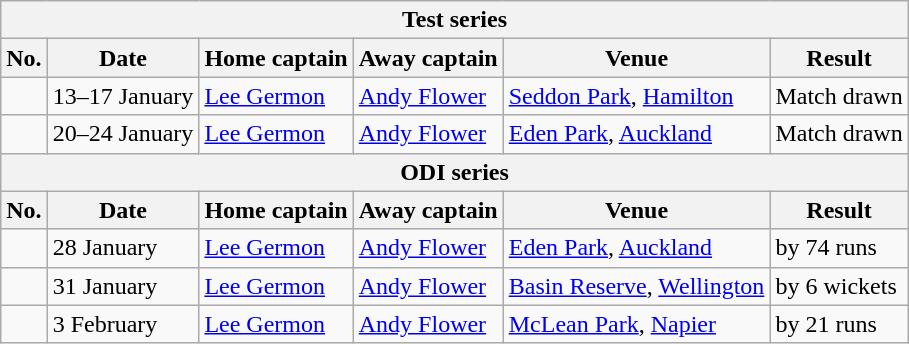<table class="wikitable">
<tr>
<th colspan="9">Test series</th>
</tr>
<tr>
<th>No.</th>
<th>Date</th>
<th>Home captain</th>
<th>Away captain</th>
<th>Venue</th>
<th>Result</th>
</tr>
<tr>
<td></td>
<td>13–17 January</td>
<td><a href='#'>Lee Germon</a></td>
<td><a href='#'>Andy Flower</a></td>
<td><a href='#'>Seddon Park</a>, <a href='#'>Hamilton</a></td>
<td>Match drawn</td>
</tr>
<tr>
<td></td>
<td>20–24 January</td>
<td><a href='#'>Lee Germon</a></td>
<td><a href='#'>Andy Flower</a></td>
<td><a href='#'>Eden Park</a>, <a href='#'>Auckland</a></td>
<td>Match drawn</td>
</tr>
<tr>
<th colspan="9">ODI series</th>
</tr>
<tr>
<th>No.</th>
<th>Date</th>
<th>Home captain</th>
<th>Away captain</th>
<th>Venue</th>
<th>Result</th>
</tr>
<tr>
<td></td>
<td>28 January</td>
<td><a href='#'>Lee Germon</a></td>
<td><a href='#'>Andy Flower</a></td>
<td><a href='#'>Eden Park</a>, <a href='#'>Auckland</a></td>
<td> by 74 runs</td>
</tr>
<tr>
<td></td>
<td>31 January</td>
<td><a href='#'>Lee Germon</a></td>
<td><a href='#'>Andy Flower</a></td>
<td><a href='#'>Basin Reserve</a>, <a href='#'>Wellington</a></td>
<td> by 6 wickets</td>
</tr>
<tr>
<td></td>
<td>3 February</td>
<td><a href='#'>Lee Germon</a></td>
<td><a href='#'>Andy Flower</a></td>
<td><a href='#'>McLean Park</a>, <a href='#'>Napier</a></td>
<td> by 21 runs</td>
</tr>
</table>
